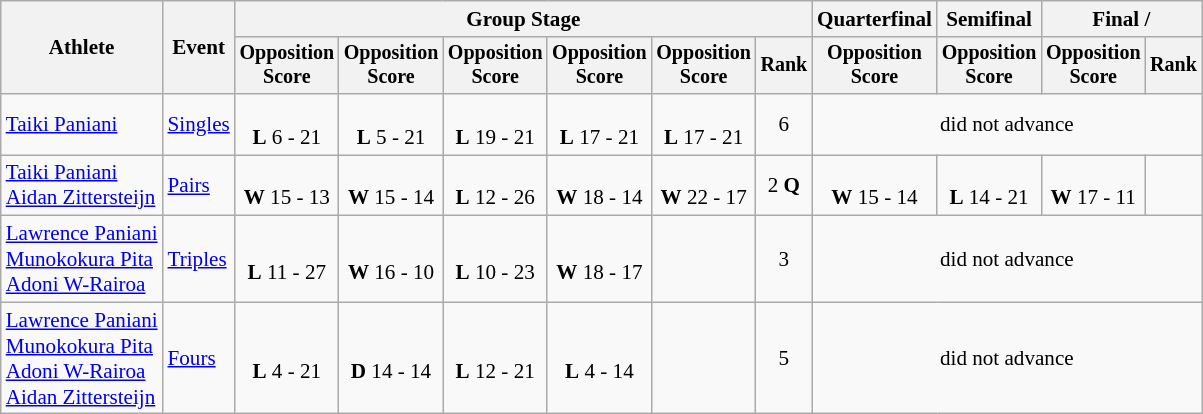<table class="wikitable" style="font-size:88%">
<tr>
<th rowspan=2>Athlete</th>
<th rowspan=2>Event</th>
<th colspan=6>Group Stage</th>
<th>Quarterfinal</th>
<th>Semifinal</th>
<th colspan=2>Final / </th>
</tr>
<tr style="font-size:95%">
<th>Opposition<br>Score</th>
<th>Opposition<br>Score</th>
<th>Opposition<br>Score</th>
<th>Opposition<br>Score</th>
<th>Opposition<br>Score</th>
<th>Rank</th>
<th>Opposition<br>Score</th>
<th>Opposition<br>Score</th>
<th>Opposition<br>Score</th>
<th>Rank</th>
</tr>
<tr align=center>
<td align=left><a href='#'>Taiki Paniani</a></td>
<td align=left><a href='#'>Singles</a></td>
<td><br><strong>L</strong> 6 - 21</td>
<td><br><strong>L</strong> 5 - 21</td>
<td><br><strong>L</strong> 19 - 21</td>
<td><br><strong>L</strong> 17 - 21</td>
<td><br><strong>L</strong> 17 - 21</td>
<td>6</td>
<td colspan=4>did not advance</td>
</tr>
<tr align=center>
<td align=left><a href='#'>Taiki Paniani</a><br><a href='#'>Aidan Zittersteijn</a></td>
<td align=left><a href='#'>Pairs</a></td>
<td><br><strong>W</strong> 15 - 13</td>
<td><br><strong>W</strong> 15 - 14</td>
<td><br><strong>L</strong> 12 - 26</td>
<td><br><strong>W</strong> 18 - 14</td>
<td><br><strong>W</strong> 22 - 17</td>
<td>2 <strong>Q</strong></td>
<td><br><strong>W</strong> 15 - 14</td>
<td><br><strong>L</strong> 14 - 21</td>
<td><br><strong>W</strong> 17 - 11</td>
<td></td>
</tr>
<tr align=center>
<td align=left><a href='#'>Lawrence Paniani</a><br><a href='#'>Munokokura Pita</a><br><a href='#'>Adoni W-Rairoa</a></td>
<td align=left><a href='#'>Triples</a></td>
<td><br><strong>L</strong> 11 - 27</td>
<td><br><strong>W</strong> 16 - 10</td>
<td><br><strong>L</strong> 10 - 23</td>
<td><br><strong>W</strong> 18 - 17</td>
<td></td>
<td>3</td>
<td colspan=4>did not advance</td>
</tr>
<tr align=center>
<td align=left><a href='#'>Lawrence Paniani</a><br><a href='#'>Munokokura Pita</a><br><a href='#'>Adoni W-Rairoa</a><br><a href='#'>Aidan Zittersteijn</a></td>
<td align=left><a href='#'>Fours</a></td>
<td><br><strong>L</strong> 4 - 21</td>
<td><br><strong>D</strong> 14 - 14</td>
<td><br><strong>L</strong> 12 - 21</td>
<td><br><strong>L</strong> 4 - 14</td>
<td></td>
<td>5</td>
<td colspan=4>did not advance</td>
</tr>
</table>
